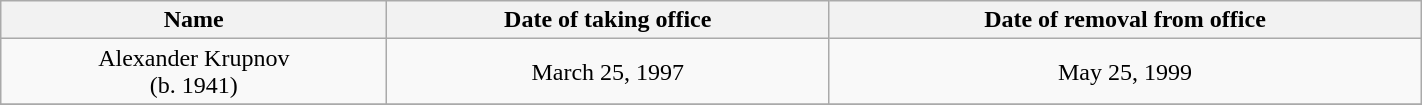<table class="wikitable" style="text-align:center" width=75%>
<tr>
<th width=250px>Name</th>
<th>Date of taking office</th>
<th>Date of removal from office</th>
</tr>
<tr>
<td>Alexander Krupnov<br>(b. 1941)<br></td>
<td>March 25, 1997</td>
<td>May 25, 1999</td>
</tr>
<tr>
</tr>
</table>
